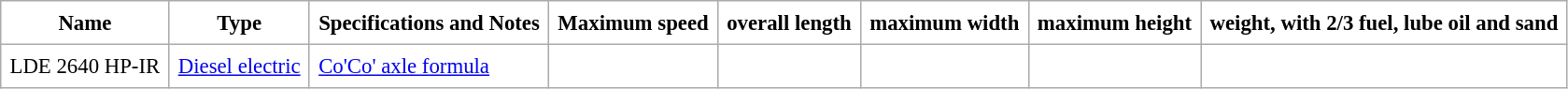<table border="1" align="center" class="toccolours" style="font-size: 95%; border: 1px #aaaaaa solid; border-collapse: collapse; margin: 10px 10px 10px 0; padding:0;" cellpadding=6>
<tr>
<th>Name</th>
<th>Type</th>
<th>Specifications and Notes</th>
<th>Maximum speed</th>
<th>overall length</th>
<th>maximum width</th>
<th>maximum height</th>
<th>weight, with 2/3 fuel, lube oil and sand</th>
</tr>
<tr>
<td>LDE 2640 HP-IR</td>
<td><a href='#'>Diesel electric</a></td>
<td> <a href='#'>Co'Co' axle formula</a></td>
<td></td>
<td></td>
<td></td>
<td></td>
<td></td>
</tr>
</table>
